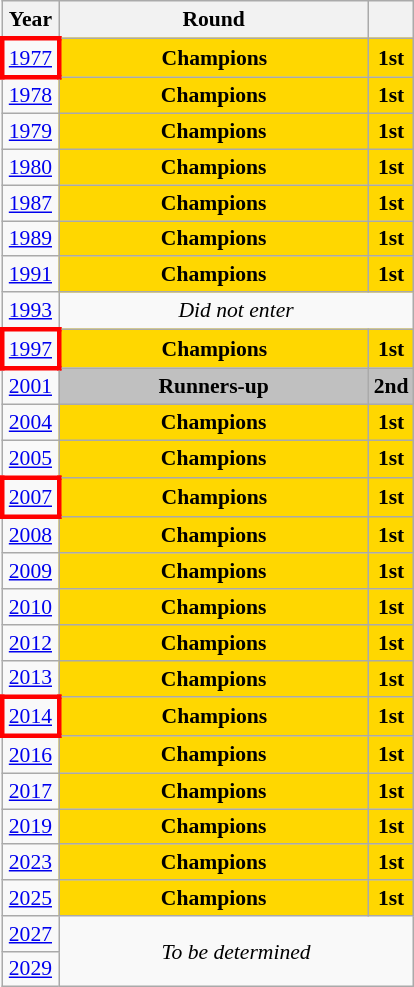<table class="wikitable" style="text-align: center; font-size:90%">
<tr>
<th>Year</th>
<th style="width:200px">Round</th>
<th></th>
</tr>
<tr>
<td style="border: 3px solid red"><a href='#'>1977</a></td>
<td bgcolor=Gold><strong>Champions</strong></td>
<td bgcolor=Gold><strong>1st</strong></td>
</tr>
<tr>
<td><a href='#'>1978</a></td>
<td bgcolor=Gold><strong>Champions</strong></td>
<td bgcolor=Gold><strong>1st</strong></td>
</tr>
<tr>
<td><a href='#'>1979</a></td>
<td bgcolor=Gold><strong>Champions</strong></td>
<td bgcolor=Gold><strong>1st</strong></td>
</tr>
<tr>
<td><a href='#'>1980</a></td>
<td bgcolor=Gold><strong>Champions</strong></td>
<td bgcolor=Gold><strong>1st</strong></td>
</tr>
<tr>
<td><a href='#'>1987</a></td>
<td bgcolor=Gold><strong>Champions</strong></td>
<td bgcolor=Gold><strong>1st</strong></td>
</tr>
<tr>
<td><a href='#'>1989</a></td>
<td bgcolor=Gold><strong>Champions</strong></td>
<td bgcolor=Gold><strong>1st</strong></td>
</tr>
<tr>
<td><a href='#'>1991</a></td>
<td bgcolor=Gold><strong>Champions</strong></td>
<td bgcolor=Gold><strong>1st</strong></td>
</tr>
<tr>
<td><a href='#'>1993</a></td>
<td colspan="2"><em>Did not enter</em></td>
</tr>
<tr>
<td style="border: 3px solid red"><a href='#'>1997</a></td>
<td bgcolor=Gold><strong>Champions</strong></td>
<td bgcolor=Gold><strong>1st</strong></td>
</tr>
<tr>
<td><a href='#'>2001</a></td>
<td bgcolor=Silver><strong>Runners-up</strong></td>
<td bgcolor=Silver><strong>2nd</strong></td>
</tr>
<tr>
<td><a href='#'>2004</a></td>
<td bgcolor=Gold><strong>Champions</strong></td>
<td bgcolor=Gold><strong>1st</strong></td>
</tr>
<tr>
<td><a href='#'>2005</a></td>
<td bgcolor=Gold><strong>Champions</strong></td>
<td bgcolor=Gold><strong>1st</strong></td>
</tr>
<tr>
<td style="border: 3px solid red"><a href='#'>2007</a></td>
<td bgcolor=Gold><strong>Champions</strong></td>
<td bgcolor=Gold><strong>1st</strong></td>
</tr>
<tr>
<td><a href='#'>2008</a></td>
<td bgcolor=Gold><strong>Champions</strong></td>
<td bgcolor=Gold><strong>1st</strong></td>
</tr>
<tr>
<td><a href='#'>2009</a></td>
<td bgcolor=Gold><strong>Champions</strong></td>
<td bgcolor=Gold><strong>1st</strong></td>
</tr>
<tr>
<td><a href='#'>2010</a></td>
<td bgcolor=Gold><strong>Champions</strong></td>
<td bgcolor=Gold><strong>1st</strong></td>
</tr>
<tr>
<td><a href='#'>2012</a></td>
<td bgcolor=Gold><strong>Champions</strong></td>
<td bgcolor=Gold><strong>1st</strong></td>
</tr>
<tr>
<td><a href='#'>2013</a></td>
<td bgcolor=Gold><strong>Champions</strong></td>
<td bgcolor=Gold><strong>1st</strong></td>
</tr>
<tr>
<td style="border: 3px solid red"><a href='#'>2014</a></td>
<td bgcolor=Gold><strong>Champions</strong></td>
<td bgcolor=Gold><strong>1st</strong></td>
</tr>
<tr>
<td><a href='#'>2016</a></td>
<td bgcolor=Gold><strong>Champions</strong></td>
<td bgcolor=Gold><strong>1st</strong></td>
</tr>
<tr>
<td><a href='#'>2017</a></td>
<td bgcolor=Gold><strong>Champions</strong></td>
<td bgcolor=Gold><strong>1st</strong></td>
</tr>
<tr>
<td><a href='#'>2019</a></td>
<td bgcolor=Gold><strong>Champions</strong></td>
<td bgcolor=Gold><strong>1st</strong></td>
</tr>
<tr>
<td><a href='#'>2023</a></td>
<td bgcolor=Gold><strong>Champions</strong></td>
<td bgcolor=Gold><strong>1st</strong></td>
</tr>
<tr>
<td><a href='#'>2025</a></td>
<td bgcolor=Gold><strong>Champions</strong></td>
<td bgcolor=Gold><strong>1st</strong></td>
</tr>
<tr>
<td><a href='#'>2027</a></td>
<td colspan="2" rowspan="2"><em>To be determined</em></td>
</tr>
<tr>
<td><a href='#'>2029</a></td>
</tr>
</table>
